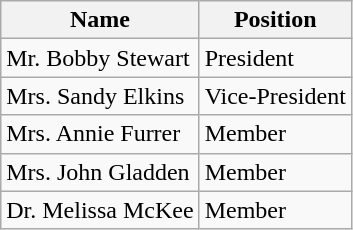<table class="wikitable sortable">
<tr>
<th>Name</th>
<th>Position</th>
</tr>
<tr>
<td>Mr. Bobby Stewart</td>
<td>President</td>
</tr>
<tr>
<td>Mrs. Sandy Elkins</td>
<td>Vice-President</td>
</tr>
<tr>
<td>Mrs. Annie Furrer</td>
<td>Member</td>
</tr>
<tr>
<td>Mrs. John Gladden</td>
<td>Member</td>
</tr>
<tr>
<td>Dr. Melissa McKee</td>
<td>Member</td>
</tr>
</table>
